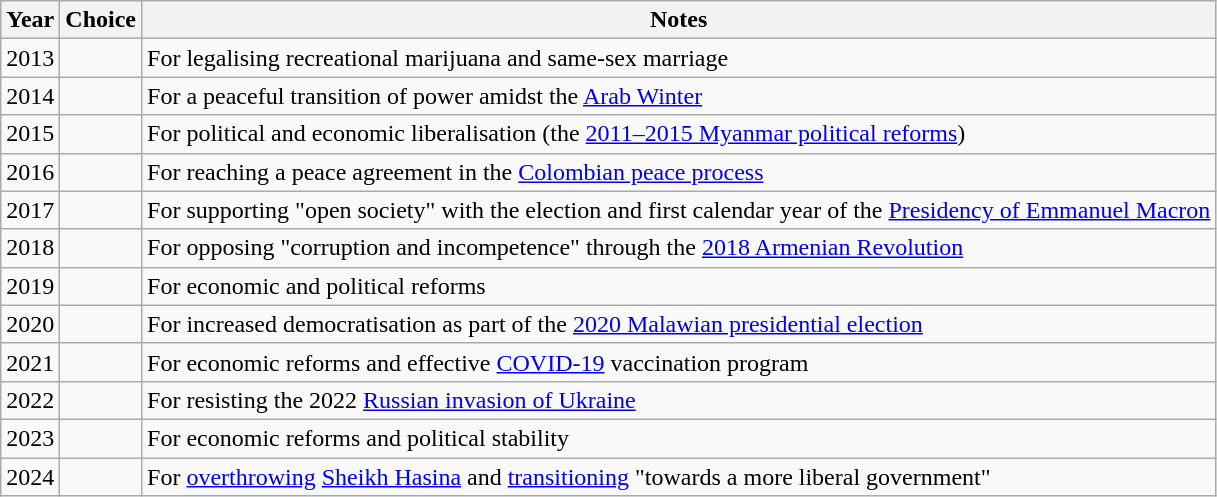<table class="wikitable">
<tr>
<th>Year</th>
<th>Choice</th>
<th>Notes</th>
</tr>
<tr>
<td>2013</td>
<td><strong></strong></td>
<td>For legalising recreational marijuana and same-sex marriage</td>
</tr>
<tr>
<td>2014</td>
<td><strong></strong></td>
<td>For a peaceful transition of power amidst the <a href='#'>Arab Winter</a></td>
</tr>
<tr>
<td>2015</td>
<td><strong></strong></td>
<td>For political and economic liberalisation (the <a href='#'>2011–2015 Myanmar political reforms</a>)</td>
</tr>
<tr>
<td>2016</td>
<td><strong></strong></td>
<td>For reaching a peace agreement in the <a href='#'>Colombian peace process</a></td>
</tr>
<tr>
<td>2017</td>
<td><strong></strong></td>
<td>For supporting "open society" with the election and first calendar year of the <a href='#'>Presidency of Emmanuel Macron</a></td>
</tr>
<tr>
<td>2018</td>
<td><strong></strong></td>
<td>For opposing "corruption and incompetence" through the <a href='#'>2018 Armenian Revolution</a></td>
</tr>
<tr>
<td>2019</td>
<td><strong></strong></td>
<td>For economic and political reforms</td>
</tr>
<tr>
<td>2020</td>
<td><strong></strong></td>
<td>For increased democratisation as part of the <a href='#'>2020 Malawian presidential election</a></td>
</tr>
<tr>
<td>2021</td>
<td><strong></strong></td>
<td>For economic reforms and effective <a href='#'>COVID-19</a> vaccination program</td>
</tr>
<tr>
<td>2022</td>
<td><strong></strong></td>
<td>For resisting the 2022 <a href='#'>Russian invasion of Ukraine</a></td>
</tr>
<tr>
<td>2023</td>
<td><strong></strong></td>
<td>For economic reforms and political stability</td>
</tr>
<tr>
<td>2024</td>
<td></td>
<td>For <a href='#'>overthrowing</a> <a href='#'>Sheikh Hasina</a> and <a href='#'>transitioning</a> "towards a more liberal government"</td>
</tr>
</table>
